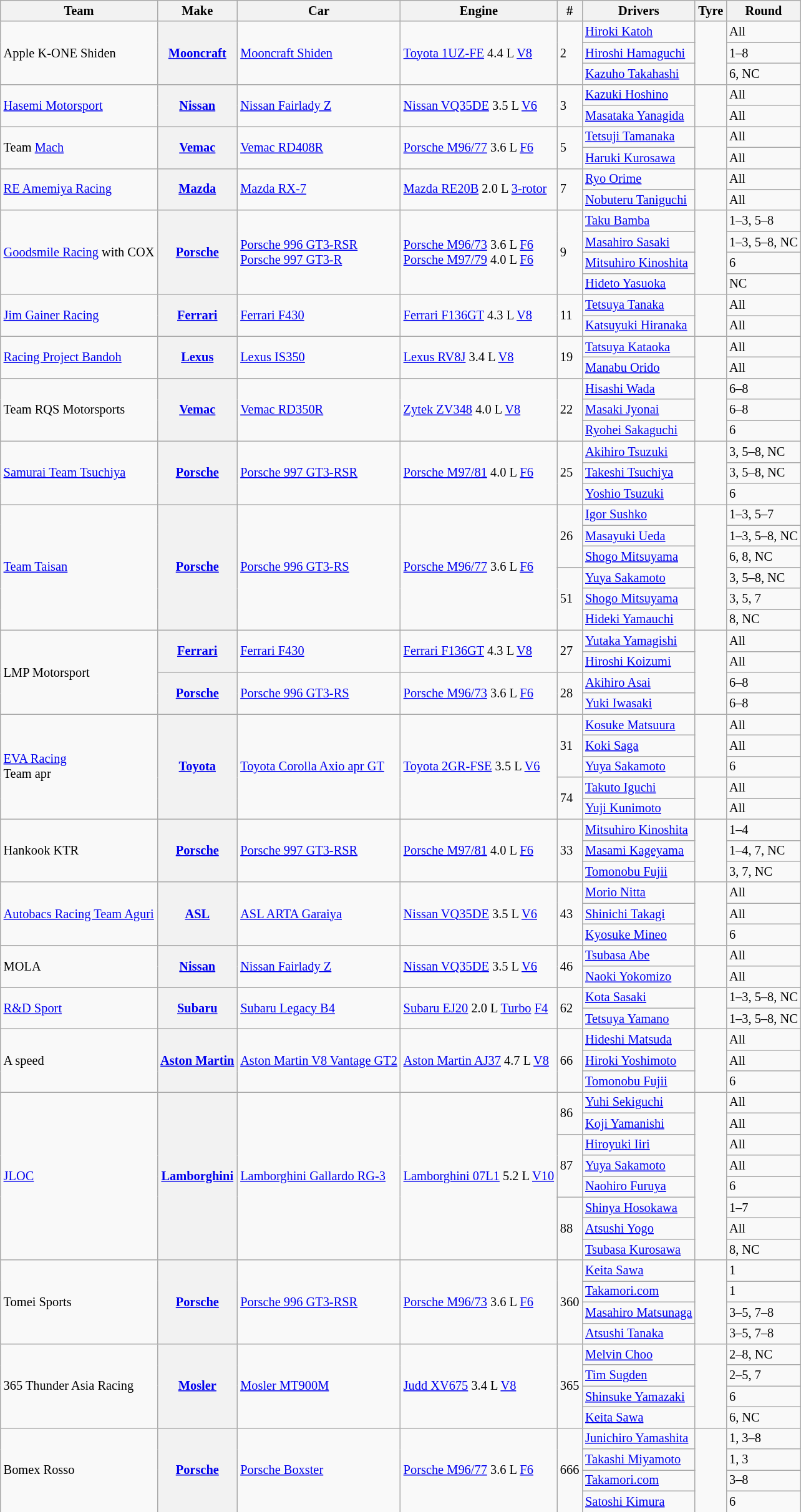<table class="wikitable" style="font-size: 85%;">
<tr>
<th>Team</th>
<th>Make</th>
<th>Car</th>
<th>Engine</th>
<th>#</th>
<th>Drivers</th>
<th>Tyre</th>
<th>Round</th>
</tr>
<tr>
<td rowspan=3> Apple K-ONE Shiden</td>
<th rowspan=3><a href='#'>Mooncraft</a></th>
<td rowspan=3><a href='#'>Mooncraft Shiden</a></td>
<td rowspan=3><a href='#'>Toyota 1UZ-FE</a> 4.4 L <a href='#'>V8</a></td>
<td rowspan=3>2</td>
<td> <a href='#'>Hiroki Katoh</a></td>
<td align=center rowspan=3></td>
<td>All</td>
</tr>
<tr>
<td> <a href='#'>Hiroshi Hamaguchi</a></td>
<td>1–8</td>
</tr>
<tr>
<td> <a href='#'>Kazuho Takahashi</a></td>
<td>6, NC</td>
</tr>
<tr>
<td rowspan=2> <a href='#'>Hasemi Motorsport</a></td>
<th rowspan=2><a href='#'>Nissan</a></th>
<td rowspan=2><a href='#'>Nissan Fairlady Z</a></td>
<td rowspan=2><a href='#'>Nissan VQ35DE</a> 3.5 L <a href='#'>V6</a></td>
<td rowspan=2>3</td>
<td> <a href='#'>Kazuki Hoshino</a></td>
<td align=center rowspan=2></td>
<td>All</td>
</tr>
<tr>
<td> <a href='#'>Masataka Yanagida</a></td>
<td>All</td>
</tr>
<tr>
<td rowspan=2> Team <a href='#'>Mach</a></td>
<th rowspan=2><a href='#'>Vemac</a></th>
<td rowspan=2><a href='#'>Vemac RD408R</a></td>
<td rowspan=2><a href='#'>Porsche M96/77</a> 3.6 L <a href='#'>F6</a></td>
<td rowspan=2>5</td>
<td> <a href='#'>Tetsuji Tamanaka</a></td>
<td align=center rowspan=2></td>
<td>All</td>
</tr>
<tr>
<td> <a href='#'>Haruki Kurosawa</a></td>
<td>All</td>
</tr>
<tr>
<td rowspan=2> <a href='#'>RE Amemiya Racing</a></td>
<th rowspan=2><a href='#'>Mazda</a></th>
<td rowspan=2><a href='#'>Mazda RX-7</a></td>
<td rowspan=2><a href='#'>Mazda RE20B</a> 2.0 L <a href='#'>3-rotor</a></td>
<td rowspan=2>7</td>
<td> <a href='#'>Ryo Orime</a></td>
<td align=center rowspan=2></td>
<td>All</td>
</tr>
<tr>
<td> <a href='#'>Nobuteru Taniguchi</a></td>
<td>All</td>
</tr>
<tr>
<td rowspan=4> <a href='#'>Goodsmile Racing</a> with COX</td>
<th rowspan=4><a href='#'>Porsche</a></th>
<td rowspan=4><a href='#'>Porsche 996 GT3-RSR</a><br><a href='#'>Porsche 997 GT3-R</a></td>
<td rowspan=4><a href='#'>Porsche M96/73</a> 3.6 L <a href='#'>F6</a><br><a href='#'>Porsche M97/79</a> 4.0 L <a href='#'>F6</a></td>
<td rowspan=4>9</td>
<td> <a href='#'>Taku Bamba</a></td>
<td align=center rowspan=4></td>
<td>1–3, 5–8</td>
</tr>
<tr>
<td> <a href='#'>Masahiro Sasaki</a></td>
<td>1–3, 5–8, NC</td>
</tr>
<tr>
<td> <a href='#'>Mitsuhiro Kinoshita</a></td>
<td>6</td>
</tr>
<tr>
<td> <a href='#'>Hideto Yasuoka</a></td>
<td>NC</td>
</tr>
<tr>
<td rowspan=2> <a href='#'>Jim Gainer Racing</a></td>
<th rowspan=2><a href='#'>Ferrari</a></th>
<td rowspan=2><a href='#'>Ferrari F430</a></td>
<td rowspan=2><a href='#'>Ferrari F136GT</a> 4.3 L <a href='#'>V8</a></td>
<td rowspan=2>11</td>
<td> <a href='#'>Tetsuya Tanaka</a></td>
<td align=center rowspan=2></td>
<td>All</td>
</tr>
<tr>
<td> <a href='#'>Katsuyuki Hiranaka</a></td>
<td>All</td>
</tr>
<tr>
<td rowspan=2> <a href='#'>Racing Project Bandoh</a></td>
<th rowspan=2><a href='#'>Lexus</a></th>
<td rowspan=2><a href='#'>Lexus IS350</a></td>
<td rowspan=2><a href='#'>Lexus RV8J</a> 3.4 L <a href='#'>V8</a></td>
<td rowspan=2>19</td>
<td> <a href='#'>Tatsuya Kataoka</a></td>
<td align=center rowspan=2></td>
<td>All</td>
</tr>
<tr>
<td> <a href='#'>Manabu Orido</a></td>
<td>All</td>
</tr>
<tr>
<td rowspan=3> Team RQS Motorsports</td>
<th rowspan=3><a href='#'>Vemac</a></th>
<td rowspan=3><a href='#'>Vemac RD350R</a></td>
<td rowspan=3><a href='#'>Zytek ZV348</a> 4.0 L <a href='#'>V8</a></td>
<td rowspan=3>22</td>
<td> <a href='#'>Hisashi Wada</a></td>
<td align=center rowspan=3></td>
<td>6–8</td>
</tr>
<tr>
<td> <a href='#'>Masaki Jyonai</a></td>
<td>6–8</td>
</tr>
<tr>
<td> <a href='#'>Ryohei Sakaguchi</a></td>
<td>6</td>
</tr>
<tr>
<td rowspan=3> <a href='#'>Samurai Team Tsuchiya</a></td>
<th rowspan=3><a href='#'>Porsche</a></th>
<td rowspan=3><a href='#'>Porsche 997 GT3-RSR</a></td>
<td rowspan=3><a href='#'>Porsche M97/81</a> 4.0 L <a href='#'>F6</a></td>
<td rowspan=3>25</td>
<td> <a href='#'>Akihiro Tsuzuki</a></td>
<td align=center rowspan=3></td>
<td>3, 5–8, NC</td>
</tr>
<tr>
<td> <a href='#'>Takeshi Tsuchiya</a></td>
<td>3, 5–8, NC</td>
</tr>
<tr>
<td> <a href='#'>Yoshio Tsuzuki</a></td>
<td>6</td>
</tr>
<tr>
<td rowspan=6> <a href='#'>Team Taisan</a></td>
<th rowspan=6><a href='#'>Porsche</a></th>
<td rowspan=6><a href='#'>Porsche 996 GT3-RS</a></td>
<td rowspan=6><a href='#'>Porsche M96/77</a> 3.6 L <a href='#'>F6</a></td>
<td rowspan=3>26</td>
<td> <a href='#'>Igor Sushko</a></td>
<td align=center rowspan=6></td>
<td>1–3, 5–7</td>
</tr>
<tr>
<td> <a href='#'>Masayuki Ueda</a></td>
<td>1–3, 5–8, NC</td>
</tr>
<tr>
<td> <a href='#'>Shogo Mitsuyama</a></td>
<td>6, 8, NC</td>
</tr>
<tr>
<td rowspan=3>51</td>
<td> <a href='#'>Yuya Sakamoto</a></td>
<td>3, 5–8, NC</td>
</tr>
<tr>
<td> <a href='#'>Shogo Mitsuyama</a></td>
<td>3, 5, 7</td>
</tr>
<tr>
<td> <a href='#'>Hideki Yamauchi</a></td>
<td>8, NC</td>
</tr>
<tr>
<td rowspan=4> LMP Motorsport</td>
<th rowspan=2><a href='#'>Ferrari</a></th>
<td rowspan=2><a href='#'>Ferrari F430</a></td>
<td rowspan=2><a href='#'>Ferrari F136GT</a> 4.3 L <a href='#'>V8</a></td>
<td rowspan=2>27</td>
<td> <a href='#'>Yutaka Yamagishi</a></td>
<td align=center rowspan=4></td>
<td>All</td>
</tr>
<tr>
<td> <a href='#'>Hiroshi Koizumi</a></td>
<td>All</td>
</tr>
<tr>
<th rowspan=2><a href='#'>Porsche</a></th>
<td rowspan=2><a href='#'>Porsche 996 GT3-RS</a></td>
<td rowspan=2><a href='#'>Porsche M96/73</a> 3.6 L <a href='#'>F6</a></td>
<td rowspan=2>28</td>
<td> <a href='#'>Akihiro Asai</a></td>
<td>6–8</td>
</tr>
<tr>
<td> <a href='#'>Yuki Iwasaki</a></td>
<td>6–8</td>
</tr>
<tr>
<td rowspan=5> <a href='#'>EVA Racing</a><br>Team apr</td>
<th rowspan=5><a href='#'>Toyota</a></th>
<td rowspan=5><a href='#'>Toyota Corolla Axio apr GT</a></td>
<td rowspan=5><a href='#'>Toyota 2GR-FSE</a> 3.5 L <a href='#'>V6</a></td>
<td rowspan=3>31</td>
<td> <a href='#'>Kosuke Matsuura</a></td>
<td align=center rowspan=3></td>
<td>All</td>
</tr>
<tr>
<td> <a href='#'>Koki Saga</a></td>
<td>All</td>
</tr>
<tr>
<td> <a href='#'>Yuya Sakamoto</a></td>
<td>6</td>
</tr>
<tr>
<td rowspan=2>74</td>
<td> <a href='#'>Takuto Iguchi</a></td>
<td align=center rowspan=2></td>
<td>All</td>
</tr>
<tr>
<td> <a href='#'>Yuji Kunimoto</a></td>
<td>All</td>
</tr>
<tr>
<td rowspan=3> Hankook KTR</td>
<th rowspan=3><a href='#'>Porsche</a></th>
<td rowspan=3><a href='#'>Porsche 997 GT3-RSR</a></td>
<td rowspan=3><a href='#'>Porsche M97/81</a> 4.0 L <a href='#'>F6</a></td>
<td rowspan=3>33</td>
<td> <a href='#'>Mitsuhiro Kinoshita</a></td>
<td align=center rowspan=3></td>
<td>1–4</td>
</tr>
<tr>
<td> <a href='#'>Masami Kageyama</a></td>
<td>1–4, 7, NC</td>
</tr>
<tr>
<td> <a href='#'>Tomonobu Fujii</a></td>
<td>3, 7, NC</td>
</tr>
<tr>
<td rowspan=3> <a href='#'>Autobacs Racing Team Aguri</a></td>
<th rowspan=3><a href='#'>ASL</a></th>
<td rowspan=3><a href='#'>ASL ARTA Garaiya</a></td>
<td rowspan=3><a href='#'>Nissan VQ35DE</a> 3.5 L <a href='#'>V6</a></td>
<td rowspan=3>43</td>
<td> <a href='#'>Morio Nitta</a></td>
<td align=center rowspan=3></td>
<td>All</td>
</tr>
<tr>
<td> <a href='#'>Shinichi Takagi</a></td>
<td>All</td>
</tr>
<tr>
<td> <a href='#'>Kyosuke Mineo</a></td>
<td>6</td>
</tr>
<tr>
<td rowspan=2> MOLA</td>
<th rowspan=2><a href='#'>Nissan</a></th>
<td rowspan=2><a href='#'>Nissan Fairlady Z</a></td>
<td rowspan=2><a href='#'>Nissan VQ35DE</a> 3.5 L <a href='#'>V6</a></td>
<td rowspan=2>46</td>
<td> <a href='#'>Tsubasa Abe</a></td>
<td align=center rowspan=2></td>
<td>All</td>
</tr>
<tr>
<td> <a href='#'>Naoki Yokomizo</a></td>
<td>All</td>
</tr>
<tr>
<td rowspan=2> <a href='#'>R&D Sport</a></td>
<th rowspan=2><a href='#'>Subaru</a></th>
<td rowspan=2><a href='#'>Subaru Legacy B4</a></td>
<td rowspan=2><a href='#'>Subaru EJ20</a> 2.0 L <a href='#'>Turbo</a> <a href='#'>F4</a></td>
<td rowspan=2>62</td>
<td> <a href='#'>Kota Sasaki</a></td>
<td align=center rowspan=2></td>
<td>1–3, 5–8, NC</td>
</tr>
<tr>
<td> <a href='#'>Tetsuya Yamano</a></td>
<td>1–3, 5–8, NC</td>
</tr>
<tr>
<td rowspan=3> A speed</td>
<th rowspan=3><a href='#'>Aston Martin</a></th>
<td rowspan=3><a href='#'>Aston Martin V8 Vantage GT2</a></td>
<td rowspan=3><a href='#'>Aston Martin AJ37</a> 4.7 L <a href='#'>V8</a></td>
<td rowspan=3>66</td>
<td> <a href='#'>Hideshi Matsuda</a></td>
<td align=center rowspan=3></td>
<td>All</td>
</tr>
<tr>
<td> <a href='#'>Hiroki Yoshimoto</a></td>
<td>All</td>
</tr>
<tr>
<td> <a href='#'>Tomonobu Fujii</a></td>
<td>6</td>
</tr>
<tr>
<td rowspan=8> <a href='#'>JLOC</a></td>
<th rowspan=8><a href='#'>Lamborghini</a></th>
<td rowspan=8><a href='#'>Lamborghini Gallardo RG-3</a></td>
<td rowspan=8><a href='#'>Lamborghini 07L1</a> 5.2 L <a href='#'>V10</a></td>
<td rowspan=2>86</td>
<td> <a href='#'>Yuhi Sekiguchi</a></td>
<td align=center rowspan=8></td>
<td>All</td>
</tr>
<tr>
<td> <a href='#'>Koji Yamanishi</a></td>
<td>All</td>
</tr>
<tr>
<td rowspan=3>87</td>
<td> <a href='#'>Hiroyuki Iiri</a></td>
<td>All</td>
</tr>
<tr>
<td> <a href='#'>Yuya Sakamoto</a></td>
<td>All</td>
</tr>
<tr>
<td> <a href='#'>Naohiro Furuya</a></td>
<td>6</td>
</tr>
<tr>
<td rowspan=3>88</td>
<td> <a href='#'>Shinya Hosokawa</a></td>
<td>1–7</td>
</tr>
<tr>
<td> <a href='#'>Atsushi Yogo</a></td>
<td>All</td>
</tr>
<tr>
<td> <a href='#'>Tsubasa Kurosawa</a></td>
<td>8, NC</td>
</tr>
<tr>
<td rowspan=4> Tomei Sports</td>
<th rowspan=4><a href='#'>Porsche</a></th>
<td rowspan=4><a href='#'>Porsche 996 GT3-RSR</a></td>
<td rowspan=4><a href='#'>Porsche M96/73</a> 3.6 L <a href='#'>F6</a></td>
<td rowspan=4>360</td>
<td> <a href='#'>Keita Sawa</a></td>
<td align=center rowspan=4></td>
<td>1</td>
</tr>
<tr>
<td> <a href='#'>Takamori.com</a></td>
<td>1</td>
</tr>
<tr>
<td> <a href='#'>Masahiro Matsunaga</a></td>
<td>3–5, 7–8</td>
</tr>
<tr>
<td> <a href='#'>Atsushi Tanaka</a></td>
<td>3–5, 7–8</td>
</tr>
<tr>
<td rowspan=4> 365 Thunder Asia Racing</td>
<th rowspan=4><a href='#'>Mosler</a></th>
<td rowspan=4><a href='#'>Mosler MT900M</a></td>
<td rowspan=4><a href='#'>Judd XV675</a> 3.4 L <a href='#'>V8</a></td>
<td rowspan=4>365</td>
<td> <a href='#'>Melvin Choo</a></td>
<td align=center rowspan=4></td>
<td>2–8, NC</td>
</tr>
<tr>
<td> <a href='#'>Tim Sugden</a></td>
<td>2–5, 7</td>
</tr>
<tr>
<td> <a href='#'>Shinsuke Yamazaki</a></td>
<td>6</td>
</tr>
<tr>
<td> <a href='#'>Keita Sawa</a></td>
<td>6, NC</td>
</tr>
<tr>
<td rowspan=4> Bomex Rosso</td>
<th rowspan=4><a href='#'>Porsche</a></th>
<td rowspan=4><a href='#'>Porsche Boxster</a></td>
<td rowspan=4><a href='#'>Porsche M96/77</a> 3.6 L <a href='#'>F6</a></td>
<td rowspan=4>666</td>
<td> <a href='#'>Junichiro Yamashita</a></td>
<td align=center rowspan=4></td>
<td>1, 3–8</td>
</tr>
<tr>
<td> <a href='#'>Takashi Miyamoto</a></td>
<td>1, 3</td>
</tr>
<tr>
<td> <a href='#'>Takamori.com</a></td>
<td>3–8</td>
</tr>
<tr>
<td> <a href='#'>Satoshi Kimura</a></td>
<td>6</td>
</tr>
</table>
